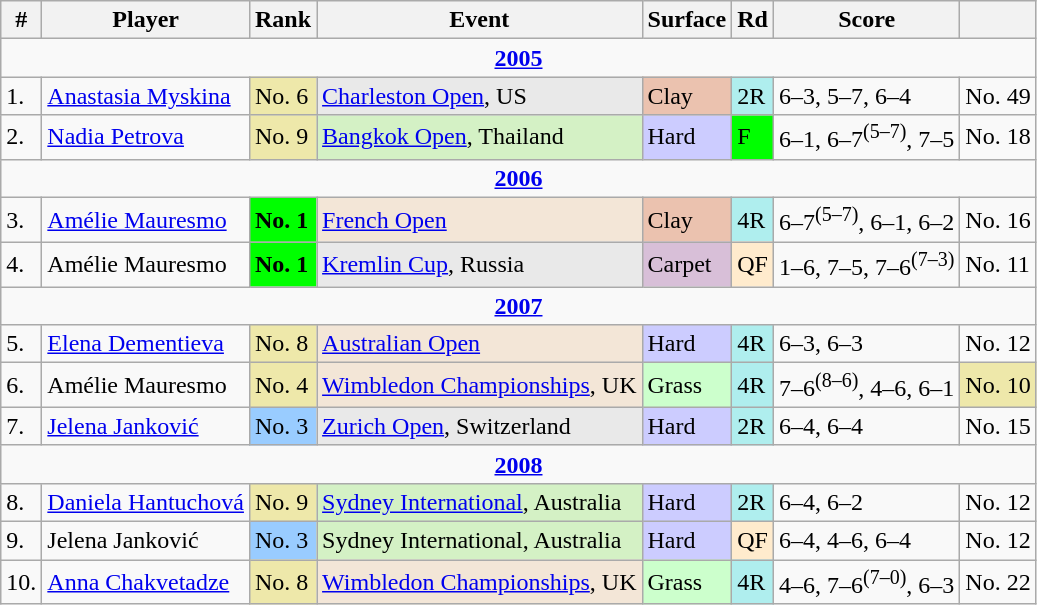<table class="wikitable sortable">
<tr>
<th>#</th>
<th>Player</th>
<th>Rank</th>
<th>Event</th>
<th>Surface</th>
<th>Rd</th>
<th>Score</th>
<th></th>
</tr>
<tr>
<td colspan=8 style=text-align:center><strong><a href='#'>2005</a></strong></td>
</tr>
<tr>
<td>1.</td>
<td> <a href='#'>Anastasia Myskina</a></td>
<td bgcolor=eee8AA>No. 6</td>
<td bgcolor=e9e9e9><a href='#'>Charleston Open</a>, US</td>
<td bgcolor=ebc2af>Clay</td>
<td bgcolor=afeeee>2R</td>
<td>6–3, 5–7, 6–4</td>
<td>No. 49</td>
</tr>
<tr>
<td>2.</td>
<td> <a href='#'>Nadia Petrova</a></td>
<td bgcolor=eee8AA>No. 9</td>
<td bgcolor=d4f1c5><a href='#'>Bangkok Open</a>, Thailand</td>
<td bgcolor=ccccff>Hard</td>
<td bgcolor=lime>F</td>
<td>6–1, 6–7<sup>(5–7)</sup>, 7–5</td>
<td>No. 18</td>
</tr>
<tr>
<td colspan=8 style=text-align:center><strong><a href='#'>2006</a></strong></td>
</tr>
<tr>
<td>3.</td>
<td> <a href='#'>Amélie Mauresmo</a></td>
<td bgcolor=lime><strong>No. 1</strong></td>
<td bgcolor=f3e6d7><a href='#'>French Open</a></td>
<td bgcolor=ebc2af>Clay</td>
<td bgcolor=afeeee>4R</td>
<td>6–7<sup>(5–7)</sup>, 6–1, 6–2</td>
<td>No. 16</td>
</tr>
<tr>
<td>4.</td>
<td> Amélie Mauresmo</td>
<td bgcolor=lime><strong>No. 1</strong></td>
<td bgcolor=e9e9e9><a href='#'>Kremlin Cup</a>, Russia</td>
<td bgcolor=thistle>Carpet</td>
<td bgcolor=ffebcd>QF</td>
<td>1–6, 7–5, 7–6<sup>(7–3)</sup></td>
<td>No. 11</td>
</tr>
<tr>
<td colspan=8 style=text-align:center><strong><a href='#'>2007</a></strong></td>
</tr>
<tr>
<td>5.</td>
<td> <a href='#'>Elena Dementieva</a></td>
<td bgcolor=eee8AA>No. 8</td>
<td bgcolor=f3e6d7><a href='#'>Australian Open</a></td>
<td bgcolor=ccccff>Hard</td>
<td bgcolor=afeeee>4R</td>
<td>6–3, 6–3</td>
<td>No. 12</td>
</tr>
<tr>
<td>6.</td>
<td> Amélie Mauresmo</td>
<td bgcolor=eee8AA>No. 4</td>
<td bgcolor=f3e6d7><a href='#'>Wimbledon Championships</a>, UK</td>
<td bgcolor=ccffcc>Grass</td>
<td bgcolor=afeeee>4R</td>
<td>7–6<sup>(8–6)</sup>, 4–6, 6–1</td>
<td bgcolor=eee8AA>No. 10</td>
</tr>
<tr>
<td>7.</td>
<td> <a href='#'>Jelena Janković</a></td>
<td bgcolor=99ccff>No. 3</td>
<td bgcolor=e9e9e9><a href='#'>Zurich Open</a>, Switzerland</td>
<td bgcolor=ccccff>Hard</td>
<td bgcolor=afeeee>2R</td>
<td>6–4, 6–4</td>
<td>No. 15</td>
</tr>
<tr>
<td colspan=8 style=text-align:center><strong><a href='#'>2008</a></strong></td>
</tr>
<tr>
<td>8.</td>
<td> <a href='#'>Daniela Hantuchová</a></td>
<td bgcolor=eee8AA>No. 9</td>
<td bgcolor=d4f1c5><a href='#'>Sydney International</a>, Australia</td>
<td bgcolor=ccccff>Hard</td>
<td bgcolor=afeeee>2R</td>
<td>6–4, 6–2</td>
<td>No. 12</td>
</tr>
<tr>
<td>9.</td>
<td> Jelena Janković</td>
<td bgcolor=99ccff>No. 3</td>
<td bgcolor=d4f1c5>Sydney International, Australia</td>
<td bgcolor=ccccff>Hard</td>
<td bgcolor=ffebcd>QF</td>
<td>6–4, 4–6, 6–4</td>
<td>No. 12</td>
</tr>
<tr>
<td>10.</td>
<td> <a href='#'>Anna Chakvetadze</a></td>
<td bgcolor=eee8AA>No. 8</td>
<td bgcolor=f3e6d7><a href='#'>Wimbledon Championships</a>, UK</td>
<td bgcolor=ccffcc>Grass</td>
<td bgcolor=afeeee>4R</td>
<td>4–6, 7–6<sup>(7–0)</sup>, 6–3</td>
<td>No. 22</td>
</tr>
</table>
